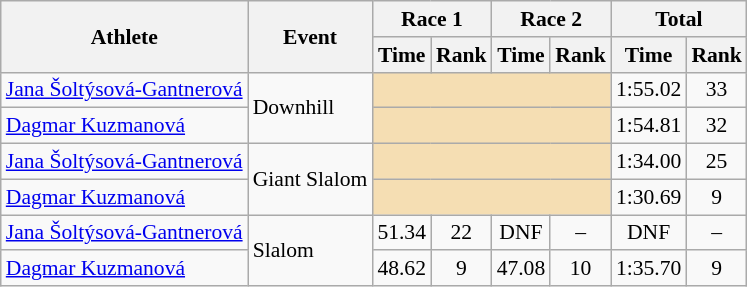<table class="wikitable" style="font-size:90%">
<tr>
<th rowspan="2">Athlete</th>
<th rowspan="2">Event</th>
<th colspan="2">Race 1</th>
<th colspan="2">Race 2</th>
<th colspan="2">Total</th>
</tr>
<tr>
<th>Time</th>
<th>Rank</th>
<th>Time</th>
<th>Rank</th>
<th>Time</th>
<th>Rank</th>
</tr>
<tr>
<td><a href='#'>Jana Šoltýsová-Gantnerová</a></td>
<td rowspan="2">Downhill</td>
<td colspan="4" bgcolor="wheat"></td>
<td align="center">1:55.02</td>
<td align="center">33</td>
</tr>
<tr>
<td><a href='#'>Dagmar Kuzmanová</a></td>
<td colspan="4" bgcolor="wheat"></td>
<td align="center">1:54.81</td>
<td align="center">32</td>
</tr>
<tr>
<td><a href='#'>Jana Šoltýsová-Gantnerová</a></td>
<td rowspan="2">Giant Slalom</td>
<td colspan="4" bgcolor="wheat"></td>
<td align="center">1:34.00</td>
<td align="center">25</td>
</tr>
<tr>
<td><a href='#'>Dagmar Kuzmanová</a></td>
<td colspan="4" bgcolor="wheat"></td>
<td align="center">1:30.69</td>
<td align="center">9</td>
</tr>
<tr>
<td><a href='#'>Jana Šoltýsová-Gantnerová</a></td>
<td rowspan="2">Slalom</td>
<td align="center">51.34</td>
<td align="center">22</td>
<td align="center">DNF</td>
<td align="center">–</td>
<td align="center">DNF</td>
<td align="center">–</td>
</tr>
<tr>
<td><a href='#'>Dagmar Kuzmanová</a></td>
<td align="center">48.62</td>
<td align="center">9</td>
<td align="center">47.08</td>
<td align="center">10</td>
<td align="center">1:35.70</td>
<td align="center">9</td>
</tr>
</table>
